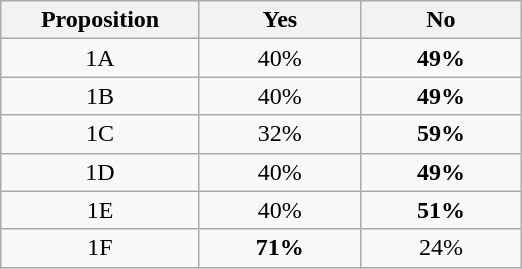<table class="wikitable">
<tr valign=bottom>
<th width='125'>Proposition</th>
<th width='100'>Yes</th>
<th width='100'>No</th>
</tr>
<tr>
<td align=center>1A</td>
<td align=center>40%</td>
<td align=center><strong>49%</strong></td>
</tr>
<tr>
<td align=center>1B</td>
<td align=center>40%</td>
<td align=center><strong>49%</strong></td>
</tr>
<tr>
<td align=center>1C</td>
<td align=center>32%</td>
<td align=center><strong>59%</strong></td>
</tr>
<tr>
<td align=center>1D</td>
<td align=center>40%</td>
<td align=center><strong>49%</strong></td>
</tr>
<tr>
<td align=center>1E</td>
<td align=center>40%</td>
<td align=center><strong>51%</strong></td>
</tr>
<tr>
<td align=center>1F</td>
<td align=center><strong>71%</strong></td>
<td align=center>24%</td>
</tr>
</table>
